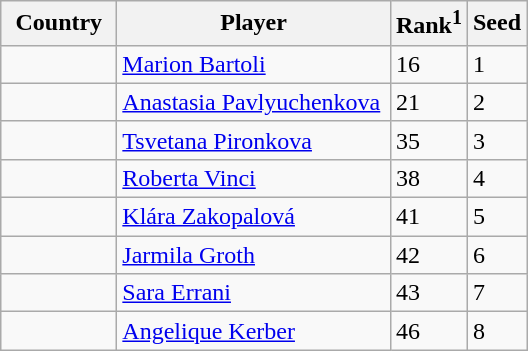<table class="sortable wikitable">
<tr>
<th width="70">Country</th>
<th width="175">Player</th>
<th>Rank<sup>1</sup></th>
<th>Seed</th>
</tr>
<tr>
<td></td>
<td><a href='#'>Marion Bartoli</a></td>
<td>16</td>
<td>1</td>
</tr>
<tr>
<td></td>
<td><a href='#'>Anastasia Pavlyuchenkova</a></td>
<td>21</td>
<td>2</td>
</tr>
<tr>
<td></td>
<td><a href='#'>Tsvetana Pironkova</a></td>
<td>35</td>
<td>3</td>
</tr>
<tr>
<td></td>
<td><a href='#'>Roberta Vinci</a></td>
<td>38</td>
<td>4</td>
</tr>
<tr>
<td></td>
<td><a href='#'>Klára Zakopalová</a></td>
<td>41</td>
<td>5</td>
</tr>
<tr>
<td></td>
<td><a href='#'>Jarmila Groth</a></td>
<td>42</td>
<td>6</td>
</tr>
<tr>
<td></td>
<td><a href='#'>Sara Errani</a></td>
<td>43</td>
<td>7</td>
</tr>
<tr>
<td></td>
<td><a href='#'>Angelique Kerber</a></td>
<td>46</td>
<td>8</td>
</tr>
</table>
